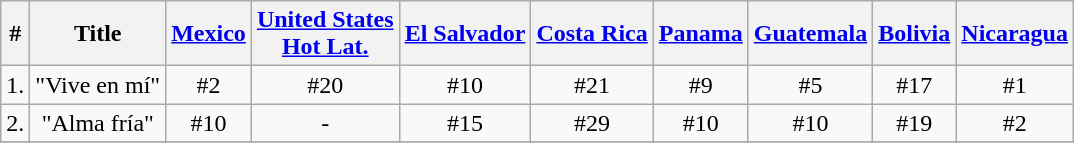<table class="wikitable">
<tr>
<th>#</th>
<th>Title</th>
<th><a href='#'>Mexico</a></th>
<th><a href='#'>United States</a><br><a href='#'>Hot Lat.</a></th>
<th><a href='#'>El Salvador</a></th>
<th><a href='#'>Costa Rica</a></th>
<th><a href='#'>Panama</a></th>
<th><a href='#'>Guatemala</a></th>
<th><a href='#'>Bolivia</a></th>
<th><a href='#'>Nicaragua</a></th>
</tr>
<tr>
<td>1.</td>
<td align="center">"Vive en mí"</td>
<td align="center">#2</td>
<td align="center">#20 <small></small></td>
<td align="center">#10</td>
<td align="center">#21</td>
<td align="center">#9</td>
<td align="center">#5</td>
<td align="center">#17</td>
<td align="center">#1</td>
</tr>
<tr>
<td>2.</td>
<td align="center">"Alma fría"</td>
<td align="center">#10</td>
<td align="center">-</td>
<td align="center">#15</td>
<td align="center">#29</td>
<td align="center">#10</td>
<td align="center">#10</td>
<td align="center">#19</td>
<td align="center">#2</td>
</tr>
<tr>
</tr>
</table>
